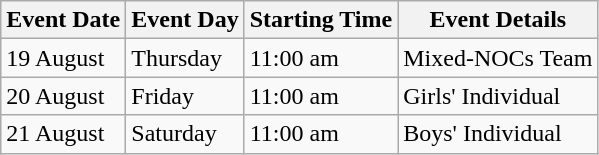<table class="wikitable">
<tr>
<th>Event Date</th>
<th>Event Day</th>
<th>Starting Time</th>
<th>Event Details</th>
</tr>
<tr>
<td>19 August</td>
<td>Thursday</td>
<td>11:00 am</td>
<td>Mixed-NOCs Team</td>
</tr>
<tr>
<td>20 August</td>
<td>Friday</td>
<td>11:00 am</td>
<td>Girls' Individual</td>
</tr>
<tr>
<td>21 August</td>
<td>Saturday</td>
<td>11:00 am</td>
<td>Boys' Individual</td>
</tr>
</table>
